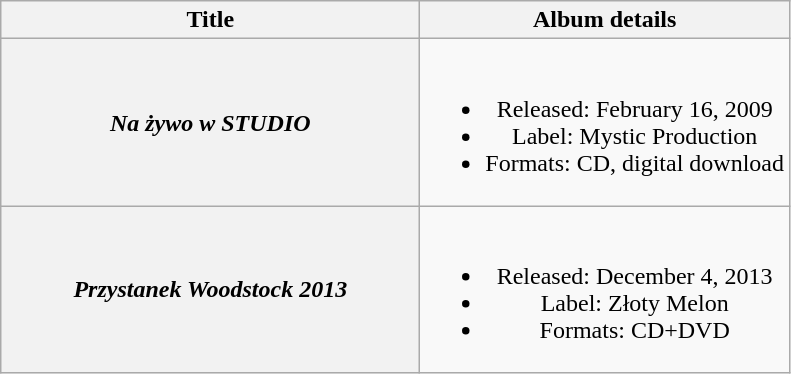<table class="wikitable plainrowheaders" style="text-align:center;">
<tr>
<th scope="col" style="width:17em;">Title</th>
<th scope="col">Album details</th>
</tr>
<tr>
<th scope="row"><em>Na żywo w STUDIO</em></th>
<td><br><ul><li>Released: February 16, 2009</li><li>Label: Mystic Production</li><li>Formats: CD, digital download</li></ul></td>
</tr>
<tr>
<th scope="row"><em>Przystanek Woodstock 2013</em></th>
<td><br><ul><li>Released: December 4, 2013</li><li>Label: Złoty Melon</li><li>Formats: CD+DVD</li></ul></td>
</tr>
</table>
